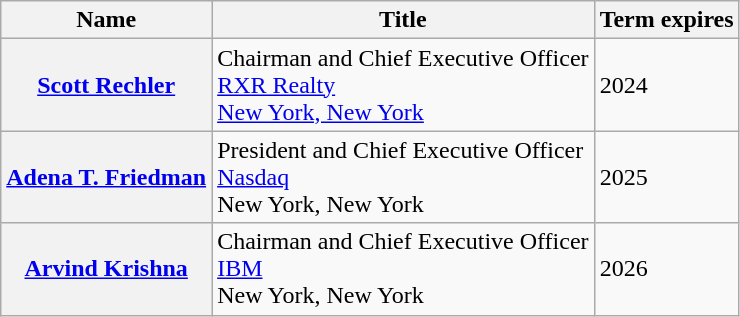<table class="wikitable sortable">
<tr>
<th>Name</th>
<th>Title</th>
<th>Term expires</th>
</tr>
<tr>
<th><a href='#'>Scott Rechler</a></th>
<td>Chairman and Chief Executive Officer<br><a href='#'>RXR Realty</a><br><a href='#'>New York, New York</a></td>
<td>2024</td>
</tr>
<tr>
<th><a href='#'>Adena T. Friedman</a></th>
<td>President and Chief Executive Officer <br><a href='#'>Nasdaq</a><br>New York, New York</td>
<td>2025</td>
</tr>
<tr>
<th><a href='#'>Arvind Krishna</a></th>
<td>Chairman and Chief Executive Officer <br><a href='#'>IBM</a><br>New York, New York</td>
<td>2026</td>
</tr>
</table>
